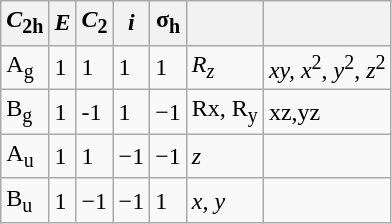<table class="wikitable">
<tr>
<th><em>C</em><sub>2h</sub></th>
<th><em>E</em></th>
<th><em>C</em><sub>2</sub></th>
<th><em>i</em></th>
<th>σ<sub>h</sub></th>
<th></th>
<th></th>
</tr>
<tr>
<td>A<sub>g</sub></td>
<td>1</td>
<td>1</td>
<td>1</td>
<td>1</td>
<td><em>R<sub>z</sub></em></td>
<td><em>xy, x</em><sup>2</sup>, <em>y</em><sup>2</sup>, <em>z</em><sup>2</sup></td>
</tr>
<tr>
<td>B<sub>g</sub></td>
<td>1</td>
<td>-1</td>
<td>1</td>
<td>−1</td>
<td>Rx, R<sub>y</sub></td>
<td>xz,yz</td>
</tr>
<tr>
<td>A<sub>u</sub></td>
<td>1</td>
<td>1</td>
<td>−1</td>
<td>−1</td>
<td><em>z</em></td>
<td></td>
</tr>
<tr>
<td>B<sub>u</sub></td>
<td>1</td>
<td>−1</td>
<td>−1</td>
<td>1</td>
<td><em>x, y</em></td>
<td></td>
</tr>
</table>
